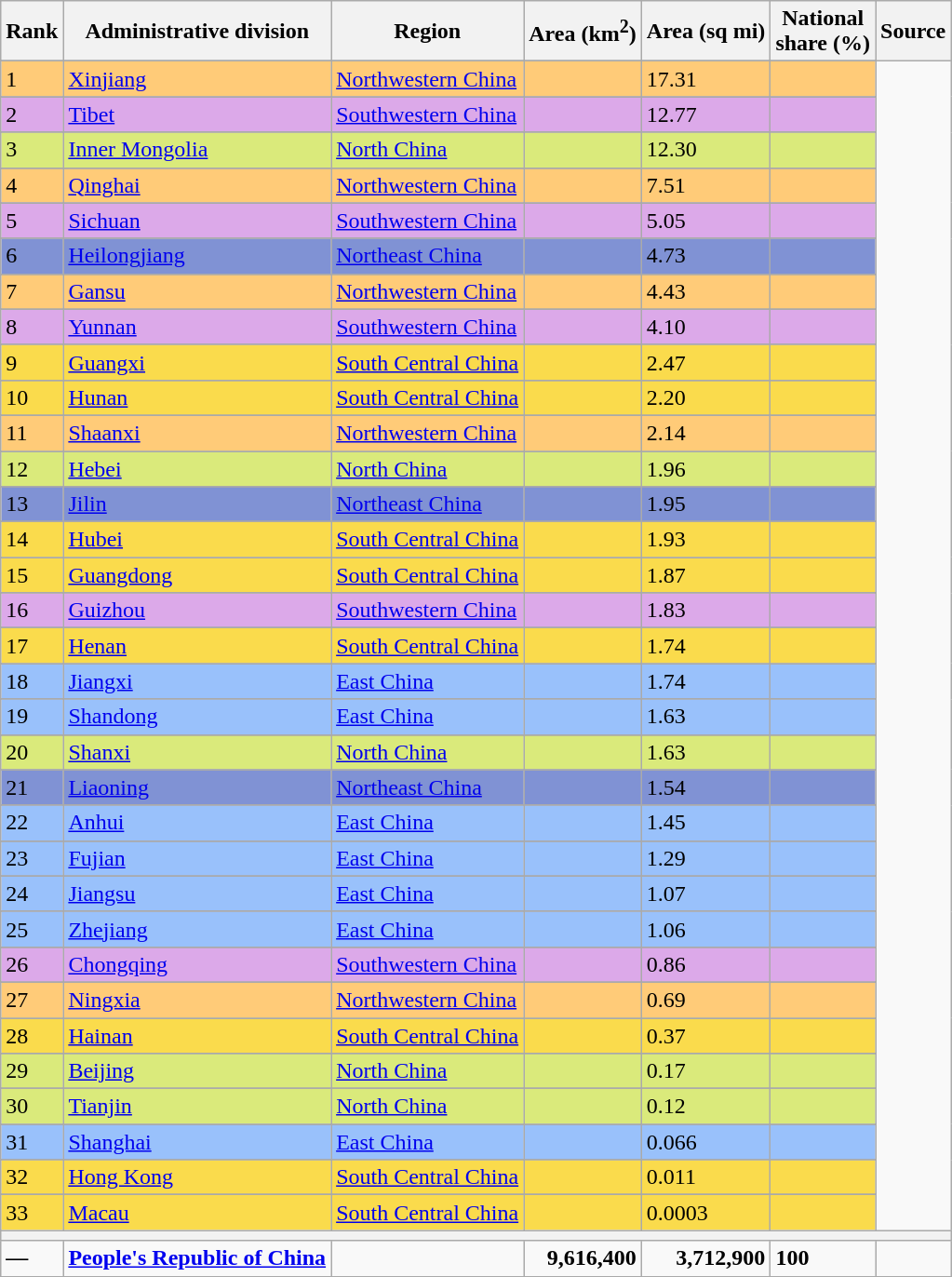<table class="wikitable sortable">
<tr>
<th>Rank</th>
<th>Administrative division</th>
<th>Region</th>
<th>Area (km<sup>2</sup>)</th>
<th>Area (sq mi)</th>
<th>National<br>share (%)</th>
<th>Source</th>
</tr>
<tr>
</tr>
<tr style="background-color: #ffcb78;">
<td>1</td>
<td><a href='#'>Xinjiang</a></td>
<td><a href='#'>Northwestern China</a></td>
<td></td>
<td>17.31</td>
<td></td>
</tr>
<tr>
</tr>
<tr style="background-color: #dca9e9;">
<td>2</td>
<td><a href='#'>Tibet</a></td>
<td><a href='#'>Southwestern China</a></td>
<td></td>
<td>12.77</td>
<td></td>
</tr>
<tr>
</tr>
<tr style="background-color: #daea7b;">
<td>3</td>
<td><a href='#'>Inner Mongolia</a></td>
<td><a href='#'>North China</a></td>
<td></td>
<td>12.30</td>
<td></td>
</tr>
<tr>
</tr>
<tr style="background-color: #ffcb78;">
<td>4</td>
<td><a href='#'>Qinghai</a></td>
<td><a href='#'>Northwestern China</a></td>
<td></td>
<td>7.51</td>
<td></td>
</tr>
<tr>
</tr>
<tr style="background-color: #dca9e9;">
<td>5</td>
<td><a href='#'>Sichuan</a></td>
<td><a href='#'>Southwestern China</a></td>
<td></td>
<td>5.05</td>
<td></td>
</tr>
<tr>
</tr>
<tr style="background-color: #8092d4;">
<td>6</td>
<td><a href='#'>Heilongjiang</a></td>
<td><a href='#'>Northeast China</a></td>
<td></td>
<td>4.73</td>
<td></td>
</tr>
<tr>
</tr>
<tr style="background-color: #ffcb78;">
<td>7</td>
<td><a href='#'>Gansu</a></td>
<td><a href='#'>Northwestern China</a></td>
<td></td>
<td>4.43</td>
<td></td>
</tr>
<tr>
</tr>
<tr style="background-color: #dca9e9;">
<td>8</td>
<td><a href='#'>Yunnan</a></td>
<td><a href='#'>Southwestern China</a></td>
<td></td>
<td>4.10</td>
<td></td>
</tr>
<tr>
</tr>
<tr style="background-color: #fadb4c;">
<td>9</td>
<td><a href='#'>Guangxi</a></td>
<td><a href='#'>South Central China</a></td>
<td></td>
<td>2.47</td>
<td></td>
</tr>
<tr>
</tr>
<tr style="background-color: #fadb4c;">
<td>10</td>
<td><a href='#'>Hunan</a></td>
<td><a href='#'>South Central China</a></td>
<td></td>
<td>2.20</td>
<td></td>
</tr>
<tr>
</tr>
<tr style="background-color: #ffcb78;">
<td>11</td>
<td><a href='#'>Shaanxi</a></td>
<td><a href='#'>Northwestern China</a></td>
<td></td>
<td>2.14</td>
<td></td>
</tr>
<tr>
</tr>
<tr style="background-color: #daea7b;">
<td>12</td>
<td><a href='#'>Hebei</a></td>
<td><a href='#'>North China</a></td>
<td></td>
<td>1.96</td>
<td></td>
</tr>
<tr>
</tr>
<tr style="background-color: #8092d4;">
<td>13</td>
<td><a href='#'>Jilin</a></td>
<td><a href='#'>Northeast China</a></td>
<td></td>
<td>1.95</td>
<td></td>
</tr>
<tr>
</tr>
<tr style="background-color: #fadb4c;">
<td>14</td>
<td><a href='#'>Hubei</a></td>
<td><a href='#'>South Central China</a></td>
<td></td>
<td>1.93</td>
<td></td>
</tr>
<tr>
</tr>
<tr style="background-color: #fadb4c;">
<td>15</td>
<td><a href='#'>Guangdong</a></td>
<td><a href='#'>South Central China</a></td>
<td></td>
<td>1.87</td>
<td></td>
</tr>
<tr>
</tr>
<tr style="background-color: #dca9e9;">
<td>16</td>
<td><a href='#'>Guizhou</a></td>
<td><a href='#'>Southwestern China</a></td>
<td></td>
<td>1.83</td>
<td></td>
</tr>
<tr>
</tr>
<tr style="background-color: #fadb4c;">
<td>17</td>
<td><a href='#'>Henan</a></td>
<td><a href='#'>South Central China</a></td>
<td></td>
<td>1.74</td>
<td></td>
</tr>
<tr>
</tr>
<tr style="background-color: #99c1fb;">
<td>18</td>
<td><a href='#'>Jiangxi</a></td>
<td><a href='#'>East China</a></td>
<td></td>
<td>1.74</td>
<td></td>
</tr>
<tr>
</tr>
<tr style="background-color: #99c1fb;">
<td>19</td>
<td><a href='#'>Shandong</a></td>
<td><a href='#'>East China</a></td>
<td></td>
<td>1.63</td>
<td></td>
</tr>
<tr>
</tr>
<tr style="background-color: #daea7b;">
<td>20</td>
<td><a href='#'>Shanxi</a></td>
<td><a href='#'>North China</a></td>
<td></td>
<td>1.63</td>
<td></td>
</tr>
<tr>
</tr>
<tr style="background-color: #8092d4;">
<td>21</td>
<td><a href='#'>Liaoning</a></td>
<td><a href='#'>Northeast China</a></td>
<td></td>
<td>1.54</td>
<td></td>
</tr>
<tr>
</tr>
<tr style="background-color: #99c1fb;">
<td>22</td>
<td><a href='#'>Anhui</a></td>
<td><a href='#'>East China</a></td>
<td></td>
<td>1.45</td>
<td></td>
</tr>
<tr>
</tr>
<tr style="background-color: #99c1fb;">
<td>23</td>
<td><a href='#'>Fujian</a></td>
<td><a href='#'>East China</a></td>
<td></td>
<td>1.29</td>
<td></td>
</tr>
<tr>
</tr>
<tr style="background-color: #99c1fb;">
<td>24</td>
<td><a href='#'>Jiangsu</a></td>
<td><a href='#'>East China</a></td>
<td></td>
<td>1.07</td>
<td></td>
</tr>
<tr>
</tr>
<tr style="background-color: #99c1fb;">
<td>25</td>
<td><a href='#'>Zhejiang</a></td>
<td><a href='#'>East China</a></td>
<td></td>
<td>1.06</td>
<td></td>
</tr>
<tr>
</tr>
<tr style="background-color: #dca9e9;">
<td>26</td>
<td><a href='#'>Chongqing</a></td>
<td><a href='#'>Southwestern China</a></td>
<td></td>
<td>0.86</td>
<td></td>
</tr>
<tr>
</tr>
<tr style="background-color: #ffcb78;">
<td>27</td>
<td><a href='#'>Ningxia</a></td>
<td><a href='#'>Northwestern China</a></td>
<td></td>
<td>0.69</td>
<td></td>
</tr>
<tr>
</tr>
<tr style="background-color: #fadb4c;">
<td>28</td>
<td><a href='#'>Hainan</a></td>
<td><a href='#'>South Central China</a></td>
<td></td>
<td>0.37</td>
<td></td>
</tr>
<tr>
</tr>
<tr style="background-color: #daea7b;">
<td>29</td>
<td><a href='#'>Beijing</a></td>
<td><a href='#'>North China</a></td>
<td></td>
<td>0.17</td>
<td></td>
</tr>
<tr>
</tr>
<tr style="background-color: #daea7b;">
<td>30</td>
<td><a href='#'>Tianjin</a></td>
<td><a href='#'>North China</a></td>
<td></td>
<td>0.12</td>
<td></td>
</tr>
<tr>
</tr>
<tr style="background-color: #99c1fb;">
<td>31</td>
<td><a href='#'>Shanghai</a></td>
<td><a href='#'>East China</a></td>
<td></td>
<td>0.066</td>
<td></td>
</tr>
<tr>
</tr>
<tr style="background-color: #fadb4c;">
<td>32</td>
<td><a href='#'>Hong Kong</a></td>
<td><a href='#'>South Central China</a></td>
<td></td>
<td>0.011</td>
<td></td>
</tr>
<tr>
</tr>
<tr style="background-color: #fadb4c;">
<td>33</td>
<td><a href='#'>Macau</a></td>
<td><a href='#'>South Central China</a></td>
<td></td>
<td>0.0003</td>
<td></td>
</tr>
<tr>
<th colspan="7"></th>
</tr>
<tr>
<td><strong>—</strong></td>
<td><strong><a href='#'>People's Republic of China</a></strong></td>
<td></td>
<td align=right><strong>9,616,400</strong></td>
<td align=right><strong>3,712,900</strong></td>
<td><strong>100</strong></td>
<td></td>
</tr>
</table>
